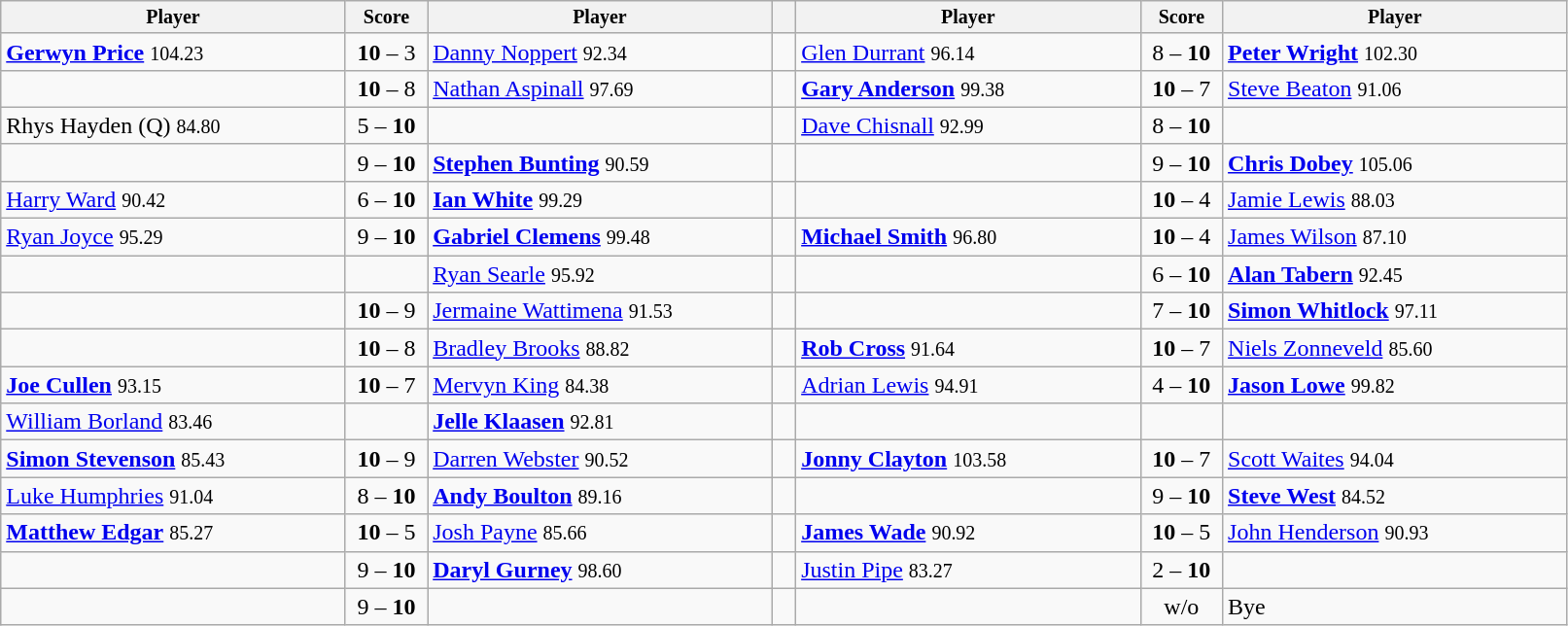<table class="wikitable">
<tr style="font-size:10pt;font-weight:bold">
<th width=230>Player</th>
<th width=50>Score</th>
<th width=230>Player</th>
<th width=10></th>
<th width=230>Player</th>
<th width=50>Score</th>
<th width=230>Player</th>
</tr>
<tr>
<td> <strong><a href='#'>Gerwyn Price</a></strong> <small><span>104.23</span></small></td>
<td align=center><strong>10</strong> – 3</td>
<td> <a href='#'>Danny Noppert</a> <small><span>92.34</span></small></td>
<td></td>
<td> <a href='#'>Glen Durrant</a> <small><span>96.14</span></small></td>
<td align=center>8 – <strong>10</strong></td>
<td> <strong><a href='#'>Peter Wright</a></strong> <small><span>102.30</span></small></td>
</tr>
<tr>
<td></td>
<td align=center><strong>10</strong> – 8</td>
<td> <a href='#'>Nathan Aspinall</a> <small><span>97.69</span></small></td>
<td></td>
<td> <strong><a href='#'>Gary Anderson</a></strong> <small><span>99.38</span></small></td>
<td align=center><strong>10</strong> – 7</td>
<td> <a href='#'>Steve Beaton</a> <small><span>91.06</span></small></td>
</tr>
<tr>
<td> Rhys Hayden (Q) <small><span>84.80</span></small></td>
<td align=center>5 – <strong>10</strong></td>
<td></td>
<td></td>
<td> <a href='#'>Dave Chisnall</a> <small><span>92.99</span></small></td>
<td align=center>8 – <strong>10</strong></td>
<td></td>
</tr>
<tr>
<td></td>
<td align=center>9 – <strong>10</strong></td>
<td> <strong><a href='#'>Stephen Bunting</a></strong> <small><span>90.59</span></small></td>
<td></td>
<td></td>
<td align=center>9 – <strong>10</strong></td>
<td> <strong><a href='#'>Chris Dobey</a></strong> <small><span>105.06</span></small></td>
</tr>
<tr>
<td> <a href='#'>Harry Ward</a> <small><span>90.42</span></small></td>
<td align=center>6 – <strong>10</strong></td>
<td> <strong><a href='#'>Ian White</a></strong> <small><span>99.29</span></small></td>
<td></td>
<td></td>
<td align=center><strong>10</strong> – 4</td>
<td> <a href='#'>Jamie Lewis</a> <small><span>88.03</span></small></td>
</tr>
<tr>
<td> <a href='#'>Ryan Joyce</a> <small><span>95.29</span></small></td>
<td align=center>9 – <strong>10</strong></td>
<td> <strong><a href='#'>Gabriel Clemens</a></strong> <small><span>99.48</span></small></td>
<td></td>
<td> <strong><a href='#'>Michael Smith</a></strong> <small><span>96.80</span></small></td>
<td align=center><strong>10</strong> – 4</td>
<td> <a href='#'>James Wilson</a> <small><span>87.10</span></small></td>
</tr>
<tr>
<td></td>
<td align=center></td>
<td> <a href='#'>Ryan Searle</a> <small><span>95.92</span></small></td>
<td></td>
<td></td>
<td align=center>6 – <strong>10</strong></td>
<td> <strong><a href='#'>Alan Tabern</a></strong> <small><span>92.45</span></small></td>
</tr>
<tr>
<td></td>
<td align=center><strong>10</strong> – 9</td>
<td> <a href='#'>Jermaine Wattimena</a> <small><span>91.53</span></small></td>
<td></td>
<td></td>
<td align=center>7 – <strong>10</strong></td>
<td> <strong><a href='#'>Simon Whitlock</a></strong> <small><span>97.11</span></small></td>
</tr>
<tr>
<td></td>
<td align=center><strong>10</strong> – 8</td>
<td> <a href='#'>Bradley Brooks</a> <small><span>88.82</span></small></td>
<td></td>
<td> <strong><a href='#'>Rob Cross</a></strong> <small><span>91.64</span></small></td>
<td align=center><strong>10</strong> – 7</td>
<td> <a href='#'>Niels Zonneveld</a> <small><span>85.60</span></small></td>
</tr>
<tr>
<td> <strong><a href='#'>Joe Cullen</a></strong> <small><span>93.15</span></small></td>
<td align=center><strong>10</strong> – 7</td>
<td> <a href='#'>Mervyn King</a> <small><span>84.38</span></small></td>
<td></td>
<td> <a href='#'>Adrian Lewis</a> <small><span>94.91</span></small></td>
<td align=center>4 – <strong>10</strong></td>
<td> <strong><a href='#'>Jason Lowe</a></strong> <small><span>99.82</span></small></td>
</tr>
<tr>
<td> <a href='#'>William Borland</a> <small><span>83.46</span></small></td>
<td align=center></td>
<td> <strong><a href='#'>Jelle Klaasen</a></strong> <small><span>92.81</span></small></td>
<td></td>
<td></td>
<td align=center></td>
<td></td>
</tr>
<tr>
<td> <strong><a href='#'>Simon Stevenson</a></strong> <small><span>85.43</span></small></td>
<td align=center><strong>10</strong> – 9</td>
<td> <a href='#'>Darren Webster</a> <small><span>90.52</span></small></td>
<td></td>
<td> <strong><a href='#'>Jonny Clayton</a></strong> <small><span>103.58</span></small></td>
<td align=center><strong>10</strong> – 7</td>
<td> <a href='#'>Scott Waites</a> <small><span>94.04</span></small></td>
</tr>
<tr>
<td> <a href='#'>Luke Humphries</a> <small><span>91.04</span></small></td>
<td align=center>8 – <strong>10</strong></td>
<td> <strong><a href='#'>Andy Boulton</a></strong> <small><span>89.16</span></small></td>
<td></td>
<td></td>
<td align=center>9 – <strong>10</strong></td>
<td> <strong><a href='#'>Steve West</a></strong> <small><span>84.52</span></small></td>
</tr>
<tr>
<td> <strong><a href='#'>Matthew Edgar</a></strong> <small><span>85.27</span></small></td>
<td align=center><strong>10</strong> – 5</td>
<td> <a href='#'>Josh Payne</a> <small><span>85.66</span></small></td>
<td></td>
<td> <strong><a href='#'>James Wade</a></strong> <small><span>90.92</span></small></td>
<td align=center><strong>10</strong> – 5</td>
<td> <a href='#'>John Henderson</a> <small><span>90.93</span></small></td>
</tr>
<tr>
<td></td>
<td align=center>9 – <strong>10</strong></td>
<td> <strong><a href='#'>Daryl Gurney</a></strong> <small><span>98.60</span></small></td>
<td></td>
<td> <a href='#'>Justin Pipe</a> <small><span>83.27</span></small></td>
<td align=center>2 – <strong>10</strong></td>
<td></td>
</tr>
<tr>
<td></td>
<td align=center>9 – <strong>10</strong></td>
<td></td>
<td></td>
<td></td>
<td align=center>w/o</td>
<td> Bye <small><span></span></small></td>
</tr>
</table>
